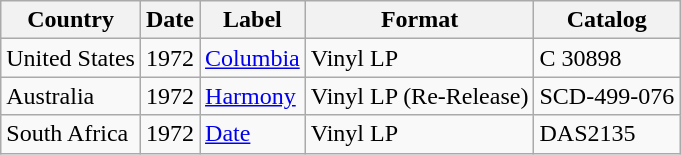<table class="wikitable">
<tr>
<th>Country</th>
<th>Date</th>
<th>Label</th>
<th>Format</th>
<th>Catalog</th>
</tr>
<tr>
<td>United States</td>
<td>1972</td>
<td><a href='#'>Columbia</a></td>
<td>Vinyl LP</td>
<td>C 30898</td>
</tr>
<tr>
<td>Australia</td>
<td>1972</td>
<td><a href='#'>Harmony</a></td>
<td>Vinyl LP (Re-Release)</td>
<td>SCD-499-076</td>
</tr>
<tr>
<td>South Africa</td>
<td>1972</td>
<td><a href='#'>Date</a></td>
<td>Vinyl LP</td>
<td>DAS2135</td>
</tr>
</table>
